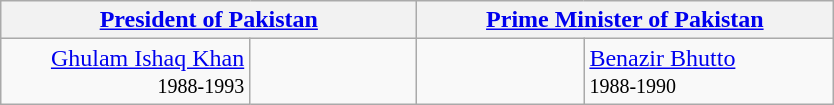<table class="wikitable">
<tr>
<th colspan="2" width="270"><a href='#'>President of Pakistan</a></th>
<th colspan="2" width="270"><a href='#'>Prime Minister of Pakistan</a></th>
</tr>
<tr>
<td align="right"><a href='#'>Ghulam Ishaq Khan</a><br><small>1988-1993</small></td>
<td width="104" align="center"></td>
<td width="104" align="center"></td>
<td align="left"><a href='#'>Benazir Bhutto</a><br><small>1988-1990</small></td>
</tr>
</table>
